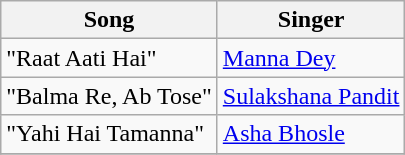<table class="wikitable">
<tr>
<th>Song</th>
<th>Singer</th>
</tr>
<tr>
<td>"Raat Aati Hai"</td>
<td><a href='#'>Manna Dey</a></td>
</tr>
<tr>
<td>"Balma Re, Ab Tose"</td>
<td><a href='#'>Sulakshana Pandit</a></td>
</tr>
<tr>
<td>"Yahi Hai Tamanna"</td>
<td><a href='#'>Asha Bhosle</a></td>
</tr>
<tr>
</tr>
</table>
